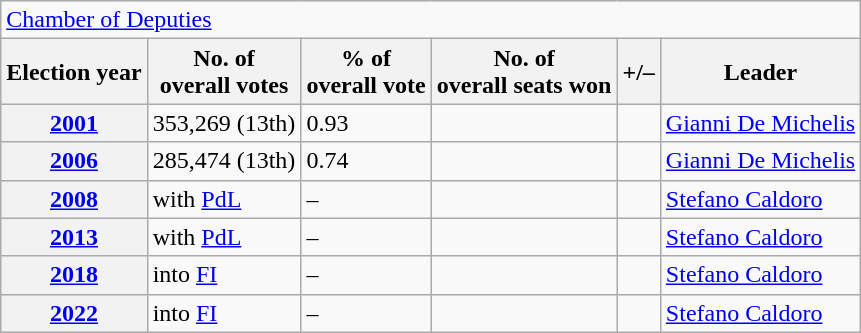<table class=wikitable>
<tr>
<td colspan=7><a href='#'>Chamber of Deputies</a></td>
</tr>
<tr>
<th>Election year</th>
<th>No. of<br>overall votes</th>
<th>% of<br>overall vote</th>
<th>No. of<br>overall seats won</th>
<th>+/–</th>
<th>Leader</th>
</tr>
<tr>
<th><a href='#'>2001</a></th>
<td>353,269 (13th)</td>
<td>0.93</td>
<td></td>
<td></td>
<td><a href='#'>Gianni De Michelis</a></td>
</tr>
<tr>
<th><a href='#'>2006</a></th>
<td>285,474 (13th)</td>
<td>0.74</td>
<td></td>
<td></td>
<td><a href='#'>Gianni De Michelis</a></td>
</tr>
<tr>
<th><a href='#'>2008</a></th>
<td>with <a href='#'>PdL</a></td>
<td>–</td>
<td></td>
<td></td>
<td><a href='#'>Stefano Caldoro</a></td>
</tr>
<tr>
<th><a href='#'>2013</a></th>
<td>with <a href='#'>PdL</a></td>
<td>–</td>
<td></td>
<td></td>
<td><a href='#'>Stefano Caldoro</a></td>
</tr>
<tr>
<th><a href='#'>2018</a></th>
<td>into <a href='#'>FI</a></td>
<td>–</td>
<td></td>
<td></td>
<td><a href='#'>Stefano Caldoro</a></td>
</tr>
<tr>
<th><a href='#'>2022</a></th>
<td>into <a href='#'>FI</a></td>
<td>–</td>
<td></td>
<td></td>
<td><a href='#'>Stefano Caldoro</a></td>
</tr>
</table>
